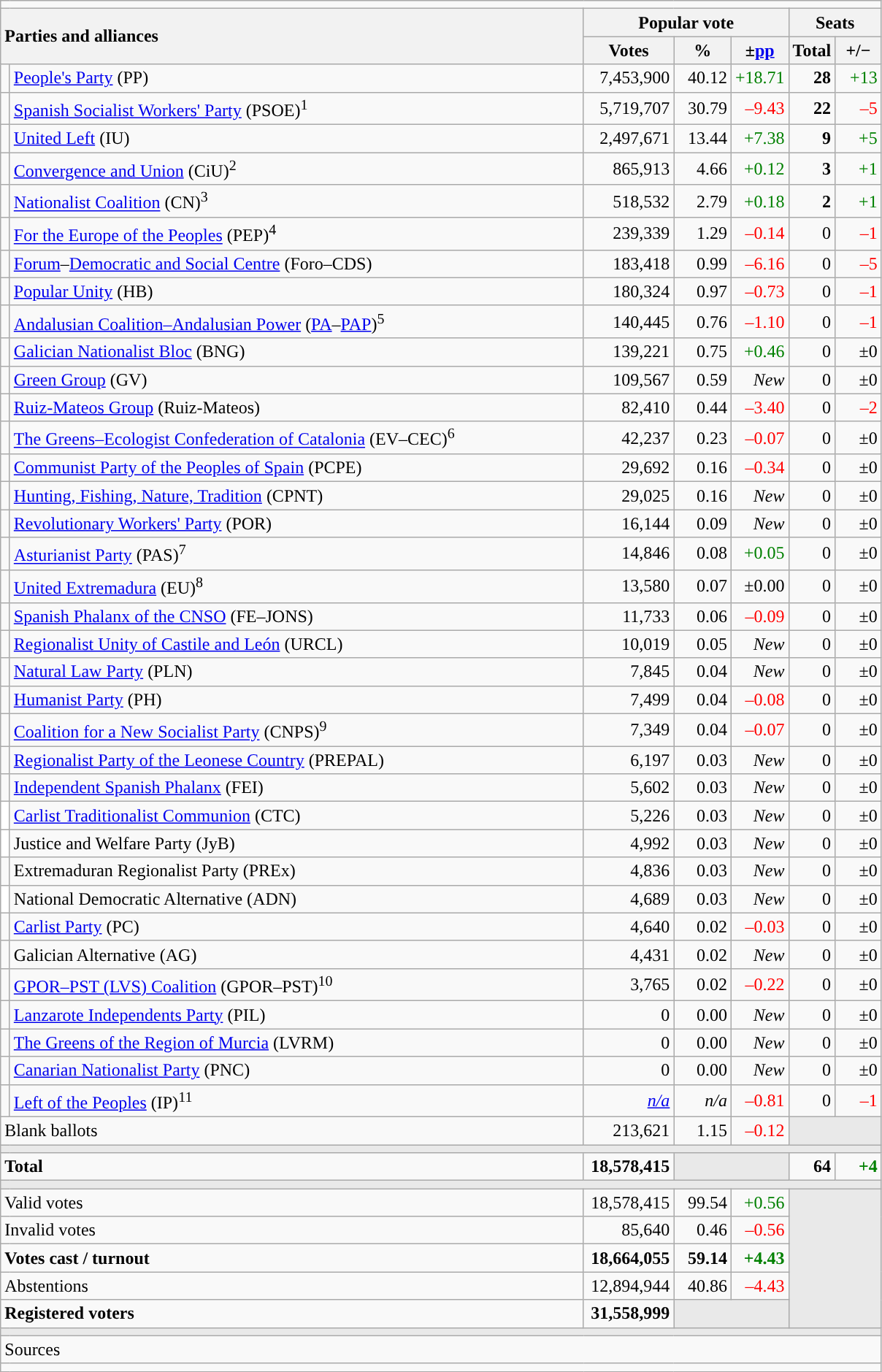<table class="wikitable" style="text-align:right">
<tr>
<td colspan="7"></td>
</tr>
<tr>
<th style="text-align:left;" rowspan="2" colspan="2" width="525">Parties and alliances</th>
<th colspan="3">Popular vote</th>
<th colspan="2">Seats</th>
</tr>
<tr>
<th width="75">Votes</th>
<th width="45">%</th>
<th width="45">±<a href='#'>pp</a></th>
<th width="35">Total</th>
<th width="35">+/−</th>
</tr>
<tr>
<td width="1" style="color:inherit;background:"></td>
<td align="left"><a href='#'>People's Party</a> (PP)</td>
<td>7,453,900</td>
<td>40.12</td>
<td style="color:green;">+18.71</td>
<td><strong>28</strong></td>
<td style="color:green;">+13</td>
</tr>
<tr>
<td style="color:inherit;background:"></td>
<td align="left"><a href='#'>Spanish Socialist Workers' Party</a> (PSOE)<sup>1</sup></td>
<td>5,719,707</td>
<td>30.79</td>
<td style="color:red;">–9.43</td>
<td><strong>22</strong></td>
<td style="color:red;">–5</td>
</tr>
<tr>
<td style="color:inherit;background:"></td>
<td align="left"><a href='#'>United Left</a> (IU)</td>
<td>2,497,671</td>
<td>13.44</td>
<td style="color:green;">+7.38</td>
<td><strong>9</strong></td>
<td style="color:green;">+5</td>
</tr>
<tr>
<td style="color:inherit;background:"></td>
<td align="left"><a href='#'>Convergence and Union</a> (CiU)<sup>2</sup></td>
<td>865,913</td>
<td>4.66</td>
<td style="color:green;">+0.12</td>
<td><strong>3</strong></td>
<td style="color:green;">+1</td>
</tr>
<tr>
<td style="color:inherit;background:"></td>
<td align="left"><a href='#'>Nationalist Coalition</a> (CN)<sup>3</sup></td>
<td>518,532</td>
<td>2.79</td>
<td style="color:green;">+0.18</td>
<td><strong>2</strong></td>
<td style="color:green;">+1</td>
</tr>
<tr>
<td style="color:inherit;background:"></td>
<td align="left"><a href='#'>For the Europe of the Peoples</a> (PEP)<sup>4</sup></td>
<td>239,339</td>
<td>1.29</td>
<td style="color:red;">–0.14</td>
<td>0</td>
<td style="color:red;">–1</td>
</tr>
<tr>
<td style="color:inherit;background:"></td>
<td align="left"><a href='#'>Forum</a>–<a href='#'>Democratic and Social Centre</a> (Foro–CDS)</td>
<td>183,418</td>
<td>0.99</td>
<td style="color:red;">–6.16</td>
<td>0</td>
<td style="color:red;">–5</td>
</tr>
<tr>
<td style="color:inherit;background:"></td>
<td align="left"><a href='#'>Popular Unity</a> (HB)</td>
<td>180,324</td>
<td>0.97</td>
<td style="color:red;">–0.73</td>
<td>0</td>
<td style="color:red;">–1</td>
</tr>
<tr>
<td style="color:inherit;background:"></td>
<td align="left"><a href='#'>Andalusian Coalition–Andalusian Power</a> (<a href='#'>PA</a>–<a href='#'>PAP</a>)<sup>5</sup></td>
<td>140,445</td>
<td>0.76</td>
<td style="color:red;">–1.10</td>
<td>0</td>
<td style="color:red;">–1</td>
</tr>
<tr>
<td style="color:inherit;background:"></td>
<td align="left"><a href='#'>Galician Nationalist Bloc</a> (BNG)</td>
<td>139,221</td>
<td>0.75</td>
<td style="color:green;">+0.46</td>
<td>0</td>
<td>±0</td>
</tr>
<tr>
<td style="color:inherit;background:"></td>
<td align="left"><a href='#'>Green Group</a> (GV)</td>
<td>109,567</td>
<td>0.59</td>
<td><em>New</em></td>
<td>0</td>
<td>±0</td>
</tr>
<tr>
<td style="color:inherit;background:"></td>
<td align="left"><a href='#'>Ruiz-Mateos Group</a> (Ruiz-Mateos)</td>
<td>82,410</td>
<td>0.44</td>
<td style="color:red;">–3.40</td>
<td>0</td>
<td style="color:red;">–2</td>
</tr>
<tr>
<td style="color:inherit;background:"></td>
<td align="left"><a href='#'>The Greens–Ecologist Confederation of Catalonia</a> (EV–CEC)<sup>6</sup></td>
<td>42,237</td>
<td>0.23</td>
<td style="color:red;">–0.07</td>
<td>0</td>
<td>±0</td>
</tr>
<tr>
<td style="color:inherit;background:"></td>
<td align="left"><a href='#'>Communist Party of the Peoples of Spain</a> (PCPE)</td>
<td>29,692</td>
<td>0.16</td>
<td style="color:red;">–0.34</td>
<td>0</td>
<td>±0</td>
</tr>
<tr>
<td style="color:inherit;background:"></td>
<td align="left"><a href='#'>Hunting, Fishing, Nature, Tradition</a> (CPNT)</td>
<td>29,025</td>
<td>0.16</td>
<td><em>New</em></td>
<td>0</td>
<td>±0</td>
</tr>
<tr>
<td style="color:inherit;background:"></td>
<td align="left"><a href='#'>Revolutionary Workers' Party</a> (POR)</td>
<td>16,144</td>
<td>0.09</td>
<td><em>New</em></td>
<td>0</td>
<td>±0</td>
</tr>
<tr>
<td style="color:inherit;background:"></td>
<td align="left"><a href='#'>Asturianist Party</a> (PAS)<sup>7</sup></td>
<td>14,846</td>
<td>0.08</td>
<td style="color:green;">+0.05</td>
<td>0</td>
<td>±0</td>
</tr>
<tr>
<td style="color:inherit;background:"></td>
<td align="left"><a href='#'>United Extremadura</a> (EU)<sup>8</sup></td>
<td>13,580</td>
<td>0.07</td>
<td>±0.00</td>
<td>0</td>
<td>±0</td>
</tr>
<tr>
<td style="color:inherit;background:"></td>
<td align="left"><a href='#'>Spanish Phalanx of the CNSO</a> (FE–JONS)</td>
<td>11,733</td>
<td>0.06</td>
<td style="color:red;">–0.09</td>
<td>0</td>
<td>±0</td>
</tr>
<tr>
<td style="color:inherit;background:"></td>
<td align="left"><a href='#'>Regionalist Unity of Castile and León</a> (URCL)</td>
<td>10,019</td>
<td>0.05</td>
<td><em>New</em></td>
<td>0</td>
<td>±0</td>
</tr>
<tr>
<td style="color:inherit;background:"></td>
<td align="left"><a href='#'>Natural Law Party</a> (PLN)</td>
<td>7,845</td>
<td>0.04</td>
<td><em>New</em></td>
<td>0</td>
<td>±0</td>
</tr>
<tr>
<td style="color:inherit;background:"></td>
<td align="left"><a href='#'>Humanist Party</a> (PH)</td>
<td>7,499</td>
<td>0.04</td>
<td style="color:red;">–0.08</td>
<td>0</td>
<td>±0</td>
</tr>
<tr>
<td style="color:inherit;background:"></td>
<td align="left"><a href='#'>Coalition for a New Socialist Party</a> (CNPS)<sup>9</sup></td>
<td>7,349</td>
<td>0.04</td>
<td style="color:red;">–0.07</td>
<td>0</td>
<td>±0</td>
</tr>
<tr>
<td style="color:inherit;background:"></td>
<td align="left"><a href='#'>Regionalist Party of the Leonese Country</a> (PREPAL)</td>
<td>6,197</td>
<td>0.03</td>
<td><em>New</em></td>
<td>0</td>
<td>±0</td>
</tr>
<tr>
<td style="color:inherit;background:"></td>
<td align="left"><a href='#'>Independent Spanish Phalanx</a> (FEI)</td>
<td>5,602</td>
<td>0.03</td>
<td><em>New</em></td>
<td>0</td>
<td>±0</td>
</tr>
<tr>
<td bgcolor="white"></td>
<td align="left"><a href='#'>Carlist Traditionalist Communion</a> (CTC)</td>
<td>5,226</td>
<td>0.03</td>
<td><em>New</em></td>
<td>0</td>
<td>±0</td>
</tr>
<tr>
<td bgcolor="white"></td>
<td align="left">Justice and Welfare Party (JyB)</td>
<td>4,992</td>
<td>0.03</td>
<td><em>New</em></td>
<td>0</td>
<td>±0</td>
</tr>
<tr>
<td style="color:inherit;background:"></td>
<td align="left">Extremaduran Regionalist Party (PREx)</td>
<td>4,836</td>
<td>0.03</td>
<td><em>New</em></td>
<td>0</td>
<td>±0</td>
</tr>
<tr>
<td bgcolor="white"></td>
<td align="left">National Democratic Alternative (ADN)</td>
<td>4,689</td>
<td>0.03</td>
<td><em>New</em></td>
<td>0</td>
<td>±0</td>
</tr>
<tr>
<td style="color:inherit;background:"></td>
<td align="left"><a href='#'>Carlist Party</a> (PC)</td>
<td>4,640</td>
<td>0.02</td>
<td style="color:red;">–0.03</td>
<td>0</td>
<td>±0</td>
</tr>
<tr>
<td style="color:inherit;background:"></td>
<td align="left">Galician Alternative (AG)</td>
<td>4,431</td>
<td>0.02</td>
<td><em>New</em></td>
<td>0</td>
<td>±0</td>
</tr>
<tr>
<td style="color:inherit;background:"></td>
<td align="left"><a href='#'>GPOR–PST (LVS) Coalition</a> (GPOR–PST)<sup>10</sup></td>
<td>3,765</td>
<td>0.02</td>
<td style="color:red;">–0.22</td>
<td>0</td>
<td>±0</td>
</tr>
<tr>
<td style="color:inherit;background:"></td>
<td align="left"><a href='#'>Lanzarote Independents Party</a> (PIL)</td>
<td>0</td>
<td>0.00</td>
<td><em>New</em></td>
<td>0</td>
<td>±0</td>
</tr>
<tr>
<td style="color:inherit;background:"></td>
<td align="left"><a href='#'>The Greens of the Region of Murcia</a> (LVRM)</td>
<td>0</td>
<td>0.00</td>
<td><em>New</em></td>
<td>0</td>
<td>±0</td>
</tr>
<tr>
<td style="color:inherit;background:"></td>
<td align="left"><a href='#'>Canarian Nationalist Party</a> (PNC)</td>
<td>0</td>
<td>0.00</td>
<td><em>New</em></td>
<td>0</td>
<td>±0</td>
</tr>
<tr>
<td style="color:inherit;background:"></td>
<td align="left"><a href='#'>Left of the Peoples</a> (IP)<sup>11</sup></td>
<td><em><a href='#'>n/a</a></em></td>
<td><em>n/a</em></td>
<td style="color:red;">–0.81</td>
<td>0</td>
<td style="color:red;">–1</td>
</tr>
<tr>
<td align="left" colspan="2">Blank ballots</td>
<td>213,621</td>
<td>1.15</td>
<td style="color:red;">–0.12</td>
<td bgcolor="#E9E9E9" colspan="2"></td>
</tr>
<tr>
<td colspan="7" bgcolor="#E9E9E9"></td>
</tr>
<tr style="font-weight:bold;">
<td align="left" colspan="2">Total</td>
<td>18,578,415</td>
<td bgcolor="#E9E9E9" colspan="2"></td>
<td>64</td>
<td style="color:green;">+4</td>
</tr>
<tr>
<td colspan="7" bgcolor="#E9E9E9"></td>
</tr>
<tr>
<td align="left" colspan="2">Valid votes</td>
<td>18,578,415</td>
<td>99.54</td>
<td style="color:green;">+0.56</td>
<td bgcolor="#E9E9E9" colspan="2" rowspan="5"></td>
</tr>
<tr>
<td align="left" colspan="2">Invalid votes</td>
<td>85,640</td>
<td>0.46</td>
<td style="color:red;">–0.56</td>
</tr>
<tr style="font-weight:bold;">
<td align="left" colspan="2">Votes cast / turnout</td>
<td>18,664,055</td>
<td>59.14</td>
<td style="color:green;">+4.43</td>
</tr>
<tr>
<td align="left" colspan="2">Abstentions</td>
<td>12,894,944</td>
<td>40.86</td>
<td style="color:red;">–4.43</td>
</tr>
<tr style="font-weight:bold;">
<td align="left" colspan="2">Registered voters</td>
<td>31,558,999</td>
<td bgcolor="#E9E9E9" colspan="2"></td>
</tr>
<tr>
<td colspan="7" bgcolor="#E9E9E9"></td>
</tr>
<tr>
<td align="left" colspan="7">Sources</td>
</tr>
<tr>
<td colspan="7" style="text-align:left; max-width:790px;"></td>
</tr>
</table>
